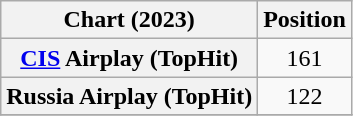<table class="wikitable sortable plainrowheaders" style="text-align:center">
<tr>
<th scope="col">Chart (2023)</th>
<th scope="col">Position</th>
</tr>
<tr>
<th scope="row"><a href='#'>CIS</a> Airplay (TopHit)</th>
<td>161</td>
</tr>
<tr>
<th scope="row">Russia Airplay (TopHit)</th>
<td>122</td>
</tr>
<tr>
</tr>
</table>
